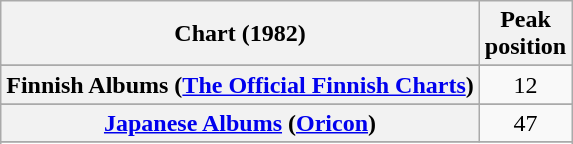<table class="wikitable sortable plainrowheaders">
<tr>
<th>Chart (1982)</th>
<th>Peak<br>position</th>
</tr>
<tr>
</tr>
<tr>
</tr>
<tr>
<th scope="row">Finnish Albums (<a href='#'>The Official Finnish Charts</a>)</th>
<td align="center">12</td>
</tr>
<tr>
</tr>
<tr>
<th scope="row"><a href='#'>Japanese Albums</a> (<a href='#'>Oricon</a>)</th>
<td align="center">47</td>
</tr>
<tr>
</tr>
<tr>
</tr>
<tr>
</tr>
</table>
